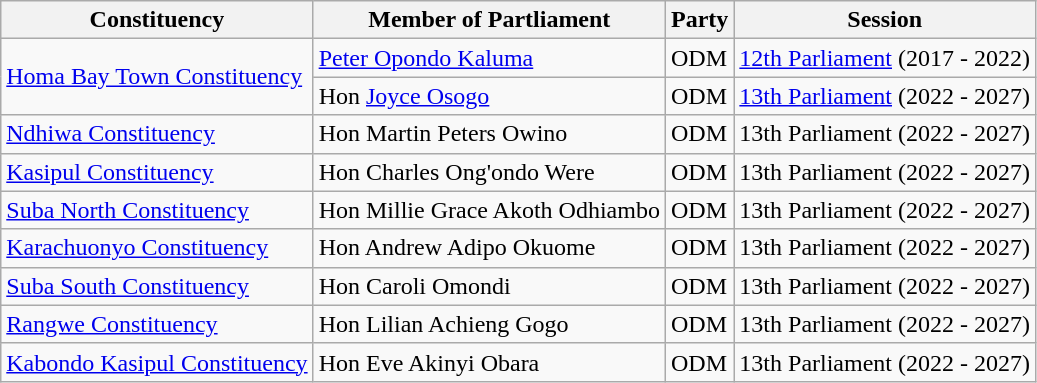<table class="wikitable">
<tr>
<th>Constituency</th>
<th>Member of Partliament</th>
<th>Party</th>
<th>Session</th>
</tr>
<tr>
<td rowspan="2"><a href='#'>Homa Bay Town Constituency</a></td>
<td><a href='#'>Peter Opondo Kaluma</a></td>
<td>ODM</td>
<td><a href='#'>12th Parliament</a> (2017 - 2022)</td>
</tr>
<tr>
<td>Hon <a href='#'>Joyce Osogo</a></td>
<td>ODM</td>
<td><a href='#'>13th Parliament</a> (2022 - 2027)</td>
</tr>
<tr>
<td><a href='#'>Ndhiwa Constituency</a></td>
<td>Hon Martin Peters Owino</td>
<td>ODM</td>
<td>13th Parliament (2022 - 2027)</td>
</tr>
<tr>
<td><a href='#'>Kasipul Constituency</a></td>
<td>Hon Charles Ong'ondo Were</td>
<td>ODM</td>
<td>13th Parliament (2022 - 2027)</td>
</tr>
<tr>
<td><a href='#'>Suba North Constituency</a></td>
<td>Hon Millie Grace Akoth Odhiambo</td>
<td>ODM</td>
<td>13th Parliament (2022 - 2027)</td>
</tr>
<tr>
<td><a href='#'>Karachuonyo Constituency</a></td>
<td>Hon Andrew Adipo Okuome</td>
<td>ODM</td>
<td>13th Parliament (2022 - 2027)</td>
</tr>
<tr>
<td><a href='#'>Suba South Constituency</a></td>
<td>Hon Caroli Omondi</td>
<td>ODM</td>
<td>13th Parliament (2022 - 2027)</td>
</tr>
<tr>
<td><a href='#'>Rangwe Constituency</a></td>
<td>Hon Lilian Achieng Gogo</td>
<td>ODM</td>
<td>13th Parliament (2022 - 2027)</td>
</tr>
<tr>
<td><a href='#'>Kabondo Kasipul Constituency</a></td>
<td>Hon Eve Akinyi Obara</td>
<td>ODM</td>
<td>13th Parliament (2022 - 2027)</td>
</tr>
</table>
